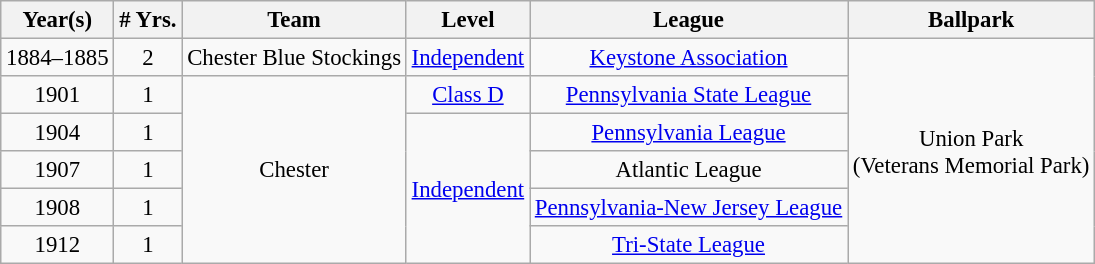<table class="wikitable" style="text-align:center; font-size: 95%;">
<tr>
<th>Year(s)</th>
<th># Yrs.</th>
<th>Team</th>
<th>Level</th>
<th>League</th>
<th>Ballpark</th>
</tr>
<tr>
<td>1884–1885</td>
<td>2</td>
<td>Chester Blue Stockings</td>
<td><a href='#'>Independent</a></td>
<td><a href='#'>Keystone Association</a></td>
<td rowspan=6>Union Park<br>(Veterans Memorial Park)</td>
</tr>
<tr>
<td>1901</td>
<td>1</td>
<td rowspan=5>Chester</td>
<td><a href='#'>Class D</a></td>
<td><a href='#'>Pennsylvania State League</a></td>
</tr>
<tr>
<td>1904</td>
<td>1</td>
<td rowspan=4><a href='#'>Independent</a></td>
<td><a href='#'>Pennsylvania League</a></td>
</tr>
<tr>
<td>1907</td>
<td>1</td>
<td>Atlantic League</td>
</tr>
<tr>
<td>1908</td>
<td>1</td>
<td><a href='#'>Pennsylvania-New Jersey League</a></td>
</tr>
<tr>
<td>1912</td>
<td>1</td>
<td><a href='#'>Tri-State League</a></td>
</tr>
</table>
